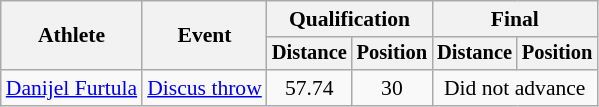<table class=wikitable style=font-size:90%>
<tr>
<th rowspan=2>Athlete</th>
<th rowspan=2>Event</th>
<th colspan=2>Qualification</th>
<th colspan=2>Final</th>
</tr>
<tr style=font-size:95%>
<th>Distance</th>
<th>Position</th>
<th>Distance</th>
<th>Position</th>
</tr>
<tr align=center>
<td align=left><a href='#'>Danijel Furtula</a></td>
<td align=left><a href='#'>Discus throw</a></td>
<td>57.74</td>
<td>30</td>
<td colspan=2>Did not advance</td>
</tr>
</table>
